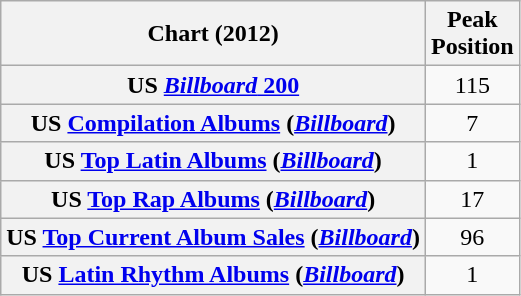<table class="wikitable plainrowheaders" style="text-align:center;">
<tr>
<th scope="col">Chart (2012)</th>
<th scope="col">Peak <br> Position</th>
</tr>
<tr>
<th scope="row">US <a href='#'><em>Billboard</em> 200</a></th>
<td>115</td>
</tr>
<tr>
<th scope="row">US <a href='#'>Compilation Albums</a> (<em><a href='#'>Billboard</a></em>)</th>
<td>7</td>
</tr>
<tr>
<th scope="row">US <a href='#'>Top Latin Albums</a> (<em><a href='#'>Billboard</a></em>)</th>
<td>1</td>
</tr>
<tr>
<th scope="row">US <a href='#'>Top Rap Albums</a> (<em><a href='#'>Billboard</a></em>)</th>
<td>17</td>
</tr>
<tr>
<th scope="row">US <a href='#'>Top Current Album Sales</a> (<em><a href='#'>Billboard</a></em>)</th>
<td>96</td>
</tr>
<tr>
<th scope="row">US <a href='#'>Latin Rhythm Albums</a> (<em><a href='#'>Billboard</a></em>)</th>
<td>1</td>
</tr>
</table>
